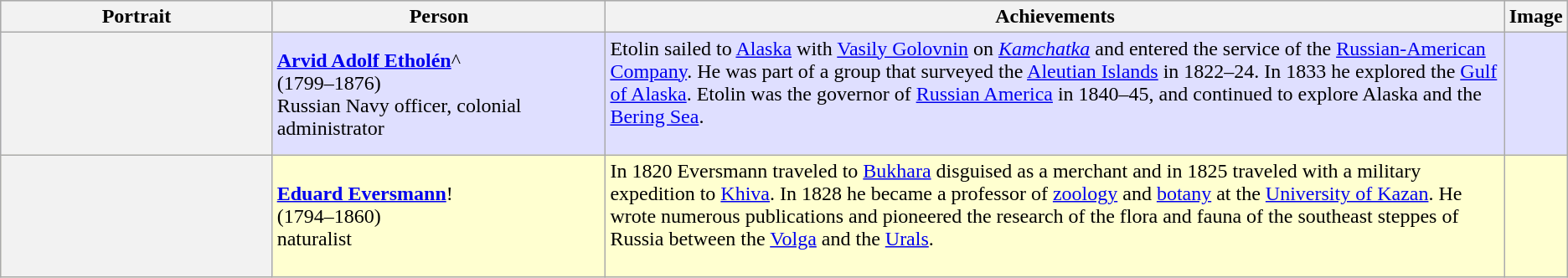<table class="wikitable">
<tr style="background:#ccc;">
<th scope="col" width=18%>Portrait</th>
<th scope="col" width=22%>Person</th>
<th scope="col" width=60%>Achievements</th>
<th scope="col">Image</th>
</tr>
<tr style="background:#dfdfff;">
<th scope="row" align=center></th>
<td><strong><a href='#'>Arvid Adolf Etholén</a></strong>^<br>(1799–1876)<br>Russian Navy officer, colonial administrator</td>
<td>Etolin sailed to <a href='#'>Alaska</a> with <a href='#'>Vasily Golovnin</a> on <em><a href='#'>Kamchatka</a></em> and entered the service of the <a href='#'>Russian-American Company</a>. He was part of a group that surveyed the <a href='#'>Aleutian Islands</a> in 1822–24. In 1833 he explored the <a href='#'>Gulf of Alaska</a>. Etolin was the governor of <a href='#'>Russian America</a> in 1840–45, and continued to explore Alaska and the <a href='#'>Bering Sea</a>.<br><br></td>
<td align=center></td>
</tr>
<tr style="background:#ffffd0;">
<th scope="row" align=center></th>
<td><strong><a href='#'>Eduard Eversmann</a></strong>!<br>(1794–1860)<br>naturalist</td>
<td>In 1820 Eversmann traveled to <a href='#'>Bukhara</a> disguised as a merchant and in 1825 traveled with a military expedition to <a href='#'>Khiva</a>. In 1828 he became a professor of <a href='#'>zoology</a> and <a href='#'>botany</a> at the <a href='#'>University of Kazan</a>. He wrote numerous publications and pioneered the research of the flora and fauna of the southeast steppes of Russia between the <a href='#'>Volga</a> and the <a href='#'>Urals</a>.<br><br></td>
<td align=center></td>
</tr>
</table>
